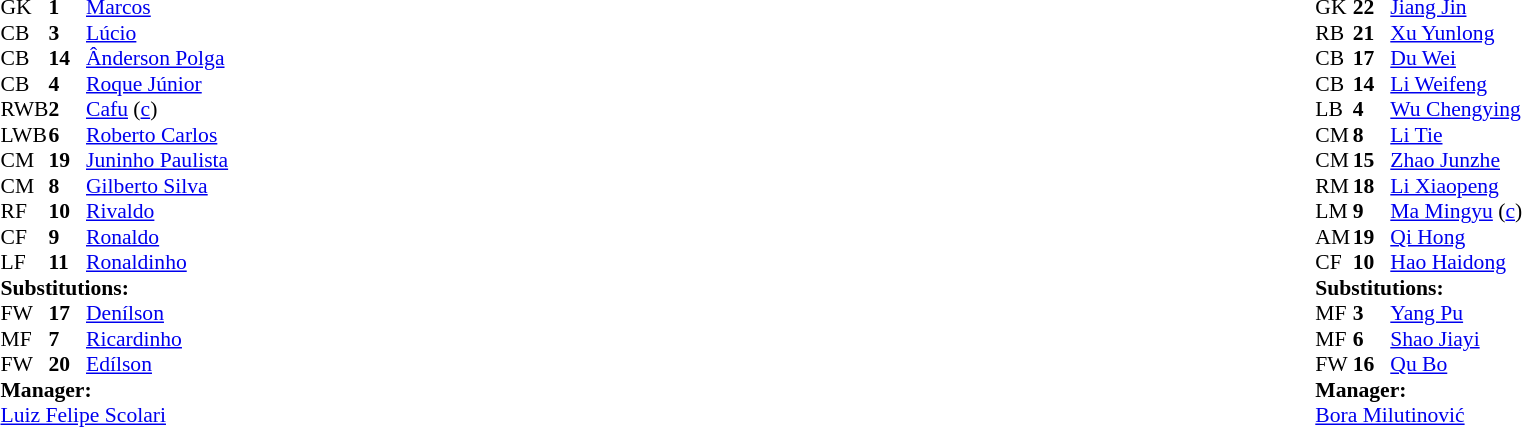<table width="100%">
<tr>
<td valign="top" width="50%"><br><table style="font-size: 90%" cellspacing="0" cellpadding="0">
<tr>
<th width="25"></th>
<th width="25"></th>
</tr>
<tr>
<td>GK</td>
<td><strong>1</strong></td>
<td><a href='#'>Marcos</a></td>
</tr>
<tr>
<td>CB</td>
<td><strong>3</strong></td>
<td><a href='#'>Lúcio</a></td>
</tr>
<tr>
<td>CB</td>
<td><strong>14</strong></td>
<td><a href='#'>Ânderson Polga</a></td>
</tr>
<tr>
<td>CB</td>
<td><strong>4</strong></td>
<td><a href='#'>Roque Júnior</a></td>
<td></td>
</tr>
<tr>
<td>RWB</td>
<td><strong>2</strong></td>
<td><a href='#'>Cafu</a> (<a href='#'>c</a>)</td>
</tr>
<tr>
<td>LWB</td>
<td><strong>6</strong></td>
<td><a href='#'>Roberto Carlos</a></td>
</tr>
<tr>
<td>CM</td>
<td><strong>19</strong></td>
<td><a href='#'>Juninho Paulista</a></td>
<td></td>
<td></td>
</tr>
<tr>
<td>CM</td>
<td><strong>8</strong></td>
<td><a href='#'>Gilberto Silva</a></td>
</tr>
<tr>
<td>RF</td>
<td><strong>10</strong></td>
<td><a href='#'>Rivaldo</a></td>
</tr>
<tr>
<td>CF</td>
<td><strong>9</strong></td>
<td><a href='#'>Ronaldo</a></td>
<td></td>
<td></td>
</tr>
<tr>
<td>LF</td>
<td><strong>11</strong></td>
<td><a href='#'>Ronaldinho</a></td>
<td></td>
<td></td>
</tr>
<tr>
<td colspan=3><strong>Substitutions:</strong></td>
</tr>
<tr>
<td>FW</td>
<td><strong>17</strong></td>
<td><a href='#'>Denílson</a></td>
<td></td>
<td></td>
</tr>
<tr>
<td>MF</td>
<td><strong>7</strong></td>
<td><a href='#'>Ricardinho</a></td>
<td></td>
<td></td>
</tr>
<tr>
<td>FW</td>
<td><strong>20</strong></td>
<td><a href='#'>Edílson</a></td>
<td></td>
<td></td>
</tr>
<tr>
<td colspan=3><strong>Manager:</strong></td>
</tr>
<tr>
<td colspan="4"><a href='#'>Luiz Felipe Scolari</a></td>
</tr>
</table>
</td>
<td></td>
<td valign="top" width="50%"><br><table style="font-size: 90%" cellspacing="0" cellpadding="0" align=center>
<tr>
<th width="25"></th>
<th width="25"></th>
</tr>
<tr>
<td>GK</td>
<td><strong>22</strong></td>
<td><a href='#'>Jiang Jin</a></td>
</tr>
<tr>
<td>RB</td>
<td><strong>21</strong></td>
<td><a href='#'>Xu Yunlong</a></td>
</tr>
<tr>
<td>CB</td>
<td><strong>17</strong></td>
<td><a href='#'>Du Wei</a></td>
</tr>
<tr>
<td>CB</td>
<td><strong>14</strong></td>
<td><a href='#'>Li Weifeng</a></td>
</tr>
<tr>
<td>LB</td>
<td><strong>4</strong></td>
<td><a href='#'>Wu Chengying</a></td>
</tr>
<tr>
<td>CM</td>
<td><strong>8</strong></td>
<td><a href='#'>Li Tie</a></td>
</tr>
<tr>
<td>CM</td>
<td><strong>15</strong></td>
<td><a href='#'>Zhao Junzhe</a></td>
</tr>
<tr>
<td>RM</td>
<td><strong>18</strong></td>
<td><a href='#'>Li Xiaopeng</a></td>
</tr>
<tr>
<td>LM</td>
<td><strong>9</strong></td>
<td><a href='#'>Ma Mingyu</a> (<a href='#'>c</a>)</td>
<td></td>
<td></td>
</tr>
<tr>
<td>AM</td>
<td><strong>19</strong></td>
<td><a href='#'>Qi Hong</a></td>
<td></td>
<td></td>
</tr>
<tr>
<td>CF</td>
<td><strong>10</strong></td>
<td><a href='#'>Hao Haidong</a></td>
<td></td>
<td></td>
</tr>
<tr>
<td colspan=3><strong>Substitutions:</strong></td>
</tr>
<tr>
<td>MF</td>
<td><strong>3</strong></td>
<td><a href='#'>Yang Pu</a></td>
<td></td>
<td></td>
</tr>
<tr>
<td>MF</td>
<td><strong>6</strong></td>
<td><a href='#'>Shao Jiayi</a></td>
<td></td>
<td></td>
</tr>
<tr>
<td>FW</td>
<td><strong>16</strong></td>
<td><a href='#'>Qu Bo</a></td>
<td></td>
<td></td>
</tr>
<tr>
<td colspan=3><strong>Manager:</strong></td>
</tr>
<tr>
<td colspan="4"> <a href='#'>Bora Milutinović</a></td>
</tr>
</table>
</td>
</tr>
</table>
